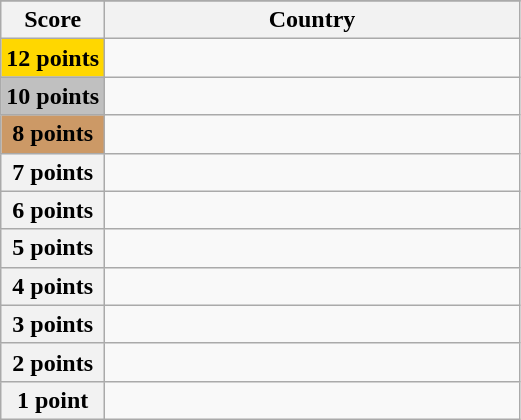<table class="wikitable">
<tr>
</tr>
<tr>
<th scope="col" width="20%">Score</th>
<th scope="col">Country</th>
</tr>
<tr>
<th scope="row" style="background:gold">12 points</th>
<td></td>
</tr>
<tr>
<th scope="row" style="background:silver">10 points</th>
<td></td>
</tr>
<tr>
<th scope="row" style="background:#CC9966">8 points</th>
<td></td>
</tr>
<tr>
<th scope="row">7 points</th>
<td></td>
</tr>
<tr>
<th scope="row">6 points</th>
<td></td>
</tr>
<tr>
<th scope="row">5 points</th>
<td></td>
</tr>
<tr>
<th scope="row">4 points</th>
<td></td>
</tr>
<tr>
<th scope="row">3 points</th>
<td></td>
</tr>
<tr>
<th scope="row">2 points</th>
<td></td>
</tr>
<tr>
<th scope="row">1 point</th>
<td></td>
</tr>
</table>
